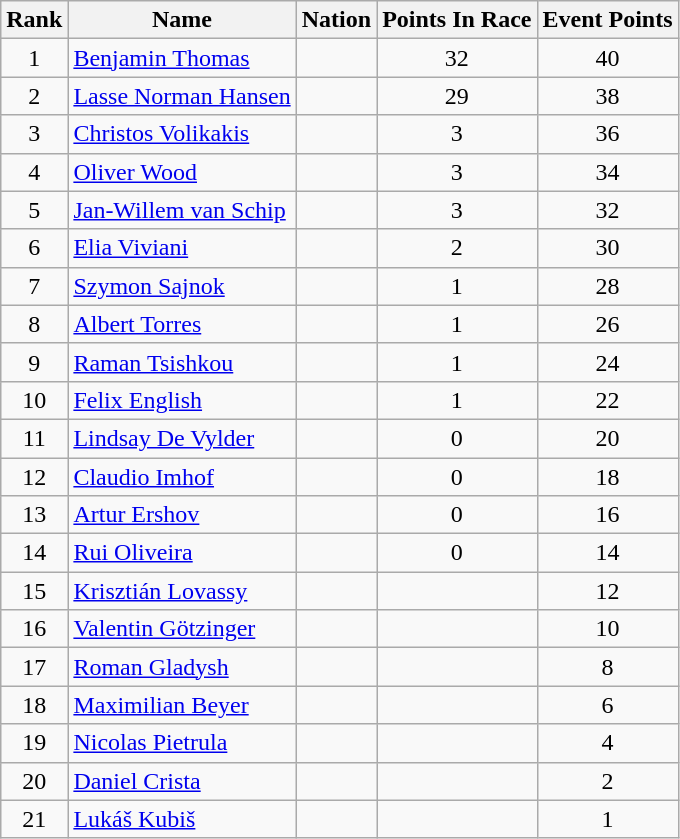<table class="wikitable sortable" style="text-align:center">
<tr>
<th>Rank</th>
<th>Name</th>
<th>Nation</th>
<th>Points In Race</th>
<th>Event Points</th>
</tr>
<tr>
<td>1</td>
<td align=left><a href='#'>Benjamin Thomas</a></td>
<td align=left></td>
<td>32</td>
<td>40</td>
</tr>
<tr>
<td>2</td>
<td align=left><a href='#'>Lasse Norman Hansen</a></td>
<td align=left></td>
<td>29</td>
<td>38</td>
</tr>
<tr>
<td>3</td>
<td align=left><a href='#'>Christos Volikakis</a></td>
<td align=left></td>
<td>3</td>
<td>36</td>
</tr>
<tr>
<td>4</td>
<td align=left><a href='#'>Oliver Wood</a></td>
<td align=left></td>
<td>3</td>
<td>34</td>
</tr>
<tr>
<td>5</td>
<td align=left><a href='#'>Jan-Willem van Schip</a></td>
<td align=left></td>
<td>3</td>
<td>32</td>
</tr>
<tr>
<td>6</td>
<td align=left><a href='#'>Elia Viviani</a></td>
<td align=left></td>
<td>2</td>
<td>30</td>
</tr>
<tr>
<td>7</td>
<td align=left><a href='#'>Szymon Sajnok</a></td>
<td align=left></td>
<td>1</td>
<td>28</td>
</tr>
<tr>
<td>8</td>
<td align=left><a href='#'>Albert Torres</a></td>
<td align=left></td>
<td>1</td>
<td>26</td>
</tr>
<tr>
<td>9</td>
<td align=left><a href='#'>Raman Tsishkou</a></td>
<td align=left></td>
<td>1</td>
<td>24</td>
</tr>
<tr>
<td>10</td>
<td align=left><a href='#'>Felix English</a></td>
<td align=left></td>
<td>1</td>
<td>22</td>
</tr>
<tr>
<td>11</td>
<td align=left><a href='#'>Lindsay De Vylder</a></td>
<td align=left></td>
<td>0</td>
<td>20</td>
</tr>
<tr>
<td>12</td>
<td align=left><a href='#'>Claudio Imhof</a></td>
<td align=left></td>
<td>0</td>
<td>18</td>
</tr>
<tr>
<td>13</td>
<td align=left><a href='#'>Artur Ershov</a></td>
<td align=left></td>
<td>0</td>
<td>16</td>
</tr>
<tr>
<td>14</td>
<td align=left><a href='#'>Rui Oliveira</a></td>
<td align=left></td>
<td>0</td>
<td>14</td>
</tr>
<tr>
<td>15</td>
<td align=left><a href='#'>Krisztián Lovassy</a></td>
<td align=left></td>
<td></td>
<td>12</td>
</tr>
<tr>
<td>16</td>
<td align=left><a href='#'>Valentin Götzinger</a></td>
<td align=left></td>
<td></td>
<td>10</td>
</tr>
<tr>
<td>17</td>
<td align=left><a href='#'>Roman Gladysh</a></td>
<td align=left></td>
<td></td>
<td>8</td>
</tr>
<tr>
<td>18</td>
<td align=left><a href='#'>Maximilian Beyer</a></td>
<td align=left></td>
<td></td>
<td>6</td>
</tr>
<tr>
<td>19</td>
<td align=left><a href='#'>Nicolas Pietrula</a></td>
<td align=left></td>
<td></td>
<td>4</td>
</tr>
<tr>
<td>20</td>
<td align=left><a href='#'>Daniel Crista</a></td>
<td align=left></td>
<td></td>
<td>2</td>
</tr>
<tr>
<td>21</td>
<td align=left><a href='#'>Lukáš Kubiš</a></td>
<td align=left></td>
<td></td>
<td>1</td>
</tr>
</table>
